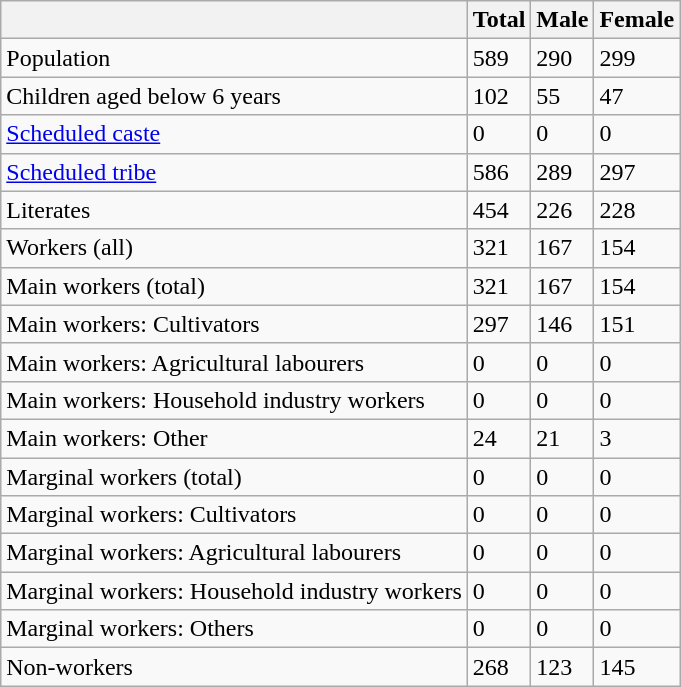<table class="wikitable sortable">
<tr>
<th></th>
<th>Total</th>
<th>Male</th>
<th>Female</th>
</tr>
<tr>
<td>Population</td>
<td>589</td>
<td>290</td>
<td>299</td>
</tr>
<tr>
<td>Children aged below 6 years</td>
<td>102</td>
<td>55</td>
<td>47</td>
</tr>
<tr>
<td><a href='#'>Scheduled caste</a></td>
<td>0</td>
<td>0</td>
<td>0</td>
</tr>
<tr>
<td><a href='#'>Scheduled tribe</a></td>
<td>586</td>
<td>289</td>
<td>297</td>
</tr>
<tr>
<td>Literates</td>
<td>454</td>
<td>226</td>
<td>228</td>
</tr>
<tr>
<td>Workers (all)</td>
<td>321</td>
<td>167</td>
<td>154</td>
</tr>
<tr>
<td>Main workers (total)</td>
<td>321</td>
<td>167</td>
<td>154</td>
</tr>
<tr>
<td>Main workers: Cultivators</td>
<td>297</td>
<td>146</td>
<td>151</td>
</tr>
<tr>
<td>Main workers: Agricultural labourers</td>
<td>0</td>
<td>0</td>
<td>0</td>
</tr>
<tr>
<td>Main workers: Household industry workers</td>
<td>0</td>
<td>0</td>
<td>0</td>
</tr>
<tr>
<td>Main workers: Other</td>
<td>24</td>
<td>21</td>
<td>3</td>
</tr>
<tr>
<td>Marginal workers (total)</td>
<td>0</td>
<td>0</td>
<td>0</td>
</tr>
<tr>
<td>Marginal workers: Cultivators</td>
<td>0</td>
<td>0</td>
<td>0</td>
</tr>
<tr>
<td>Marginal workers: Agricultural labourers</td>
<td>0</td>
<td>0</td>
<td>0</td>
</tr>
<tr>
<td>Marginal workers: Household industry workers</td>
<td>0</td>
<td>0</td>
<td>0</td>
</tr>
<tr>
<td>Marginal workers: Others</td>
<td>0</td>
<td>0</td>
<td>0</td>
</tr>
<tr>
<td>Non-workers</td>
<td>268</td>
<td>123</td>
<td>145</td>
</tr>
</table>
